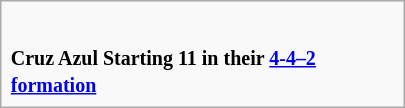<table class="infobox" width="270px">
<tr>
<td><div><br>






















</div></td>
</tr>
<tr>
<td><small><strong>Cruz Azul Starting 11 in their <a href='#'>4-4–2 formation</a></strong></small></td>
</tr>
</table>
